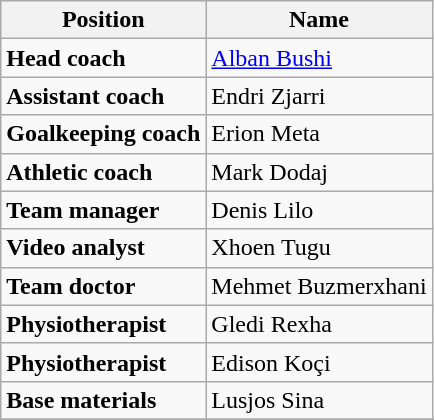<table class="wikitable">
<tr>
<th>Position</th>
<th>Name</th>
</tr>
<tr>
<td><strong>Head coach</strong></td>
<td> <a href='#'>Alban Bushi</a></td>
</tr>
<tr>
<td><strong>Assistant coach</strong></td>
<td> Endri Zjarri</td>
</tr>
<tr>
<td><strong>Goalkeeping coach</strong></td>
<td> Erion Meta</td>
</tr>
<tr>
<td><strong>Athletic coach</strong></td>
<td> Mark Dodaj</td>
</tr>
<tr>
<td><strong>Team manager</strong></td>
<td> Denis Lilo</td>
</tr>
<tr>
<td><strong>Video analyst</strong></td>
<td> Xhoen Tugu</td>
</tr>
<tr>
<td><strong>Team doctor</strong></td>
<td> Mehmet Buzmerxhani</td>
</tr>
<tr>
<td><strong>Physiotherapist</strong></td>
<td> Gledi Rexha</td>
</tr>
<tr>
<td><strong>Physiotherapist</strong></td>
<td> Edison Koçi</td>
</tr>
<tr>
<td><strong>Base materials</strong></td>
<td> Lusjos Sina</td>
</tr>
<tr>
</tr>
</table>
